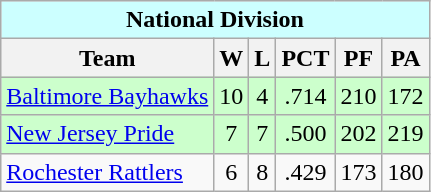<table class="wikitable">
<tr bgcolor="#ccffff">
<td colspan="7" align="center"><strong>National Division</strong></td>
</tr>
<tr bgcolor="#efefef">
<th>Team</th>
<th>W</th>
<th>L</th>
<th>PCT</th>
<th>PF</th>
<th>PA</th>
</tr>
<tr align="center" bgcolor="#ccffcc">
<td align="left"><a href='#'>Baltimore Bayhawks</a></td>
<td>10</td>
<td>4</td>
<td>.714</td>
<td>210</td>
<td>172</td>
</tr>
<tr align="center" bgcolor="#ccffcc">
<td align="left"><a href='#'>New Jersey Pride</a></td>
<td>7</td>
<td>7</td>
<td>.500</td>
<td>202</td>
<td>219</td>
</tr>
<tr align="center">
<td align="left"><a href='#'>Rochester Rattlers</a></td>
<td>6</td>
<td>8</td>
<td>.429</td>
<td>173</td>
<td>180</td>
</tr>
</table>
